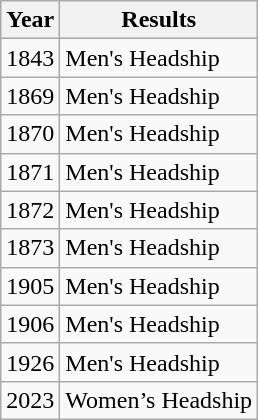<table class="wikitable">
<tr>
<th>Year</th>
<th>Results</th>
</tr>
<tr>
<td>1843</td>
<td>Men's Headship</td>
</tr>
<tr>
<td>1869</td>
<td>Men's Headship</td>
</tr>
<tr>
<td>1870</td>
<td>Men's Headship</td>
</tr>
<tr>
<td>1871</td>
<td>Men's Headship</td>
</tr>
<tr>
<td>1872</td>
<td>Men's Headship</td>
</tr>
<tr>
<td>1873</td>
<td>Men's Headship</td>
</tr>
<tr>
<td>1905</td>
<td>Men's Headship</td>
</tr>
<tr>
<td>1906</td>
<td>Men's Headship</td>
</tr>
<tr>
<td>1926</td>
<td>Men's Headship</td>
</tr>
<tr>
<td>2023</td>
<td>Women’s Headship</td>
</tr>
</table>
